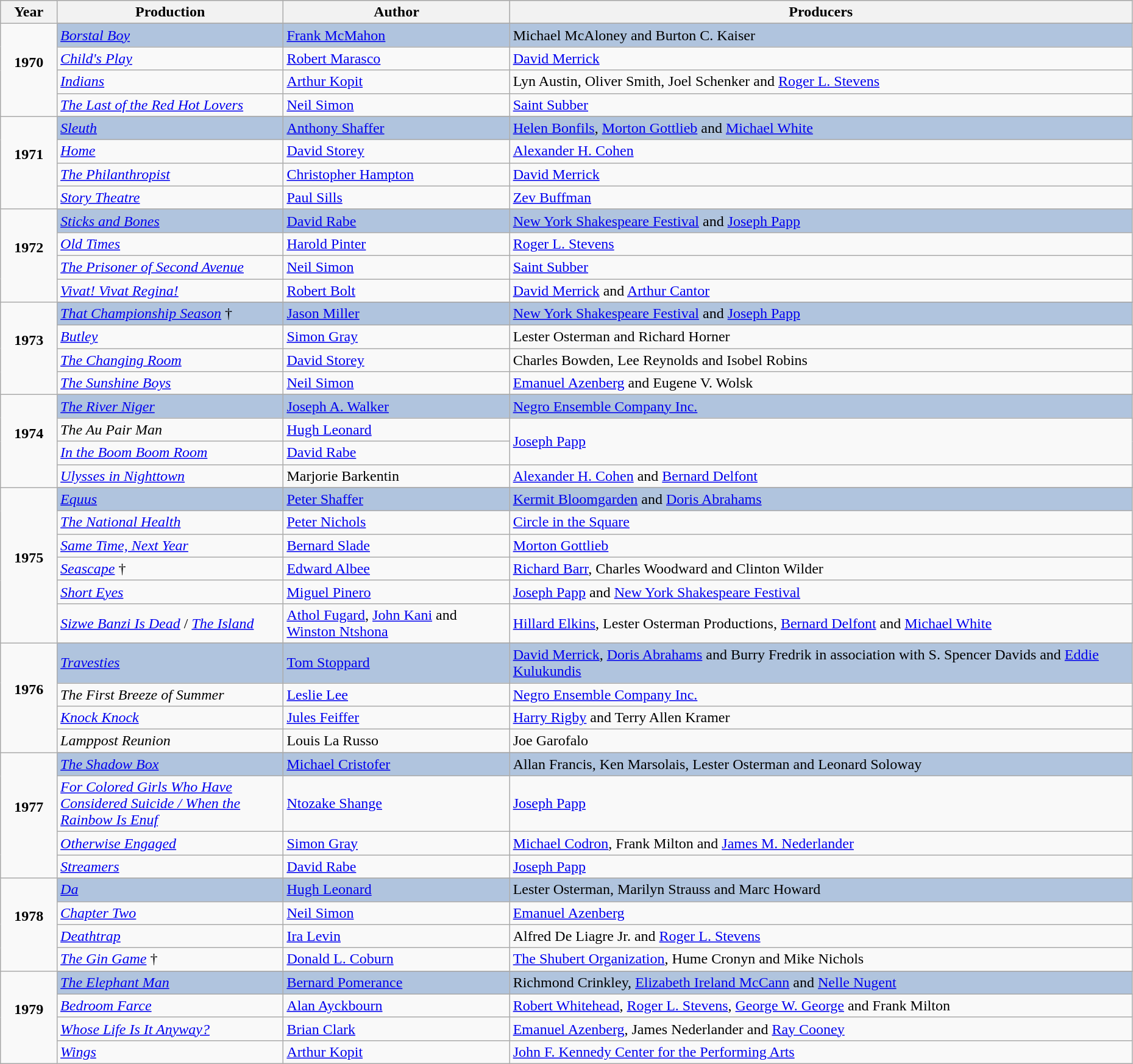<table class="wikitable" style="width:98%;">
<tr style="background:#bebebe;">
<th style="width:5%;">Year</th>
<th style="width:20%;">Production</th>
<th style="width:20%;">Author</th>
<th style="width:55%;">Producers</th>
</tr>
<tr>
<td rowspan="5" align="center"><strong>1970</strong><br><br></td>
</tr>
<tr style="background:#B0C4DE">
<td><em><a href='#'>Borstal Boy</a></em></td>
<td><a href='#'>Frank McMahon</a></td>
<td>Michael McAloney and Burton C. Kaiser</td>
</tr>
<tr>
<td><em><a href='#'>Child's Play</a></em></td>
<td><a href='#'>Robert Marasco</a></td>
<td><a href='#'>David Merrick</a></td>
</tr>
<tr>
<td><em><a href='#'>Indians</a></em></td>
<td><a href='#'>Arthur Kopit</a></td>
<td>Lyn Austin, Oliver Smith, Joel Schenker and <a href='#'>Roger L. Stevens</a></td>
</tr>
<tr>
<td><em><a href='#'>The Last of the Red Hot Lovers</a></em></td>
<td><a href='#'>Neil Simon</a></td>
<td><a href='#'>Saint Subber</a></td>
</tr>
<tr>
<td rowspan="5" align="center"><strong>1971</strong><br><br></td>
</tr>
<tr style="background:#B0C4DE">
<td><em><a href='#'>Sleuth</a></em></td>
<td><a href='#'>Anthony Shaffer</a></td>
<td><a href='#'>Helen Bonfils</a>, <a href='#'>Morton Gottlieb</a> and <a href='#'>Michael White</a></td>
</tr>
<tr>
<td><em><a href='#'>Home</a></em></td>
<td><a href='#'>David Storey</a></td>
<td><a href='#'>Alexander H. Cohen</a></td>
</tr>
<tr>
<td><em><a href='#'>The Philanthropist</a></em></td>
<td><a href='#'>Christopher Hampton</a></td>
<td><a href='#'>David Merrick</a></td>
</tr>
<tr>
<td><em><a href='#'>Story Theatre</a></em></td>
<td><a href='#'>Paul Sills</a></td>
<td><a href='#'>Zev Buffman</a></td>
</tr>
<tr>
<td rowspan="5" align="center"><strong>1972</strong><br><br></td>
</tr>
<tr style="background:#B0C4DE">
<td><em><a href='#'>Sticks and Bones</a></em></td>
<td><a href='#'>David Rabe</a></td>
<td><a href='#'>New York Shakespeare Festival</a> and <a href='#'>Joseph Papp</a></td>
</tr>
<tr>
<td><em><a href='#'>Old Times</a></em></td>
<td><a href='#'>Harold Pinter</a></td>
<td><a href='#'>Roger L. Stevens</a></td>
</tr>
<tr>
<td><em><a href='#'>The Prisoner of Second Avenue</a></em></td>
<td><a href='#'>Neil Simon</a></td>
<td><a href='#'>Saint Subber</a></td>
</tr>
<tr>
<td><em><a href='#'>Vivat! Vivat Regina!</a></em></td>
<td><a href='#'>Robert Bolt</a></td>
<td><a href='#'>David Merrick</a> and <a href='#'>Arthur Cantor</a></td>
</tr>
<tr>
<td rowspan="5" align="center"><strong>1973</strong><br><br></td>
</tr>
<tr style="background:#B0C4DE">
<td><em><a href='#'>That Championship Season</a></em> †</td>
<td><a href='#'>Jason Miller</a></td>
<td><a href='#'>New York Shakespeare Festival</a> and <a href='#'>Joseph Papp</a></td>
</tr>
<tr>
<td><em><a href='#'>Butley</a></em></td>
<td><a href='#'>Simon Gray</a></td>
<td>Lester Osterman and Richard Horner</td>
</tr>
<tr>
<td><em><a href='#'>The Changing Room</a></em></td>
<td><a href='#'>David Storey</a></td>
<td>Charles Bowden, Lee Reynolds and Isobel Robins</td>
</tr>
<tr>
<td><em><a href='#'>The Sunshine Boys</a></em></td>
<td><a href='#'>Neil Simon</a></td>
<td><a href='#'>Emanuel Azenberg</a> and Eugene V. Wolsk</td>
</tr>
<tr>
<td rowspan="5" align="center"><strong>1974</strong><br><br></td>
</tr>
<tr style="background:#B0C4DE">
<td><em><a href='#'>The River Niger</a></em></td>
<td><a href='#'>Joseph A. Walker</a></td>
<td><a href='#'>Negro Ensemble Company Inc.</a></td>
</tr>
<tr>
<td><em>The Au Pair Man</em></td>
<td><a href='#'>Hugh Leonard</a></td>
<td rowspan=2><a href='#'>Joseph Papp</a></td>
</tr>
<tr>
<td><em><a href='#'>In the Boom Boom Room</a></em></td>
<td><a href='#'>David Rabe</a></td>
</tr>
<tr>
<td><em><a href='#'>Ulysses in Nighttown</a></em></td>
<td>Marjorie Barkentin</td>
<td><a href='#'>Alexander H. Cohen</a> and <a href='#'>Bernard Delfont</a></td>
</tr>
<tr>
<td rowspan="7" align="center"><strong>1975</strong><br><br></td>
</tr>
<tr style="background:#B0C4DE">
<td><em><a href='#'>Equus</a></em></td>
<td><a href='#'>Peter Shaffer</a></td>
<td><a href='#'>Kermit Bloomgarden</a> and <a href='#'>Doris Abrahams</a></td>
</tr>
<tr>
<td><em><a href='#'>The National Health</a></em></td>
<td><a href='#'>Peter Nichols</a></td>
<td><a href='#'>Circle in the Square</a></td>
</tr>
<tr>
<td><em><a href='#'>Same Time, Next Year</a></em></td>
<td><a href='#'>Bernard Slade</a></td>
<td><a href='#'>Morton Gottlieb</a></td>
</tr>
<tr>
<td><em><a href='#'>Seascape</a></em> †</td>
<td><a href='#'>Edward Albee</a></td>
<td><a href='#'>Richard Barr</a>, Charles Woodward and Clinton Wilder</td>
</tr>
<tr>
<td><em><a href='#'>Short Eyes</a></em></td>
<td><a href='#'>Miguel Pinero</a></td>
<td><a href='#'>Joseph Papp</a> and <a href='#'>New York Shakespeare Festival</a></td>
</tr>
<tr>
<td><em><a href='#'>Sizwe Banzi Is Dead</a></em> / <em><a href='#'>The Island</a></em></td>
<td><a href='#'>Athol Fugard</a>, <a href='#'>John Kani</a> and <a href='#'>Winston Ntshona</a></td>
<td><a href='#'>Hillard Elkins</a>, Lester Osterman Productions, <a href='#'>Bernard Delfont</a> and <a href='#'>Michael White</a></td>
</tr>
<tr>
<td rowspan="5" align="center"><strong>1976</strong><br><br></td>
</tr>
<tr style="background:#B0C4DE">
<td><em><a href='#'>Travesties</a></em></td>
<td><a href='#'>Tom Stoppard</a></td>
<td><a href='#'>David Merrick</a>, <a href='#'>Doris Abrahams</a> and Burry Fredrik in association with S. Spencer Davids and <a href='#'>Eddie Kulukundis</a></td>
</tr>
<tr>
<td><em>The First Breeze of Summer</em></td>
<td><a href='#'>Leslie Lee</a></td>
<td><a href='#'>Negro Ensemble Company Inc.</a></td>
</tr>
<tr>
<td><em><a href='#'>Knock Knock</a></em></td>
<td><a href='#'>Jules Feiffer</a></td>
<td><a href='#'>Harry Rigby</a> and Terry Allen Kramer</td>
</tr>
<tr>
<td><em>Lamppost Reunion</em></td>
<td>Louis La Russo</td>
<td>Joe Garofalo</td>
</tr>
<tr>
<td rowspan="5" align="center"><strong>1977</strong><br><br></td>
</tr>
<tr style="background:#B0C4DE">
<td><em><a href='#'>The Shadow Box</a></em></td>
<td><a href='#'>Michael Cristofer</a></td>
<td>Allan Francis, Ken Marsolais, Lester Osterman and Leonard Soloway</td>
</tr>
<tr>
<td><em><a href='#'>For Colored Girls Who Have Considered Suicide / When the Rainbow Is Enuf</a></em></td>
<td><a href='#'>Ntozake Shange</a></td>
<td><a href='#'>Joseph Papp</a></td>
</tr>
<tr>
<td><em><a href='#'>Otherwise Engaged</a></em></td>
<td><a href='#'>Simon Gray</a></td>
<td><a href='#'>Michael Codron</a>, Frank Milton and <a href='#'>James M. Nederlander</a></td>
</tr>
<tr>
<td><em><a href='#'>Streamers</a></em></td>
<td><a href='#'>David Rabe</a></td>
<td><a href='#'>Joseph Papp</a></td>
</tr>
<tr>
<td rowspan="5" align="center"><strong>1978</strong><br><br></td>
</tr>
<tr style="background:#B0C4DE">
<td><em><a href='#'>Da</a></em></td>
<td><a href='#'>Hugh Leonard</a></td>
<td>Lester Osterman, Marilyn Strauss and Marc Howard</td>
</tr>
<tr>
<td><em><a href='#'>Chapter Two</a></em></td>
<td><a href='#'>Neil Simon</a></td>
<td><a href='#'>Emanuel Azenberg</a></td>
</tr>
<tr>
<td><em><a href='#'>Deathtrap</a></em></td>
<td><a href='#'>Ira Levin</a></td>
<td>Alfred De Liagre Jr. and <a href='#'>Roger L. Stevens</a></td>
</tr>
<tr>
<td><em><a href='#'>The Gin Game</a></em> †</td>
<td><a href='#'>Donald L. Coburn</a></td>
<td><a href='#'>The Shubert Organization</a>, Hume Cronyn and Mike Nichols</td>
</tr>
<tr>
<td rowspan="5" align="center"><strong>1979</strong><br><br></td>
</tr>
<tr style="background:#B0C4DE">
<td><em><a href='#'>The Elephant Man</a></em></td>
<td><a href='#'>Bernard Pomerance</a></td>
<td>Richmond Crinkley, <a href='#'>Elizabeth Ireland McCann</a> and <a href='#'>Nelle Nugent</a></td>
</tr>
<tr>
<td><em><a href='#'>Bedroom Farce</a></em></td>
<td><a href='#'>Alan Ayckbourn</a></td>
<td><a href='#'>Robert Whitehead</a>, <a href='#'>Roger L. Stevens</a>, <a href='#'>George W. George</a> and Frank Milton</td>
</tr>
<tr>
<td><em><a href='#'>Whose Life Is It Anyway?</a></em></td>
<td><a href='#'>Brian Clark</a></td>
<td><a href='#'>Emanuel Azenberg</a>, James Nederlander and <a href='#'>Ray Cooney</a></td>
</tr>
<tr>
<td><em><a href='#'>Wings</a></em></td>
<td><a href='#'>Arthur Kopit</a></td>
<td><a href='#'>John F. Kennedy Center for the Performing Arts</a></td>
</tr>
</table>
